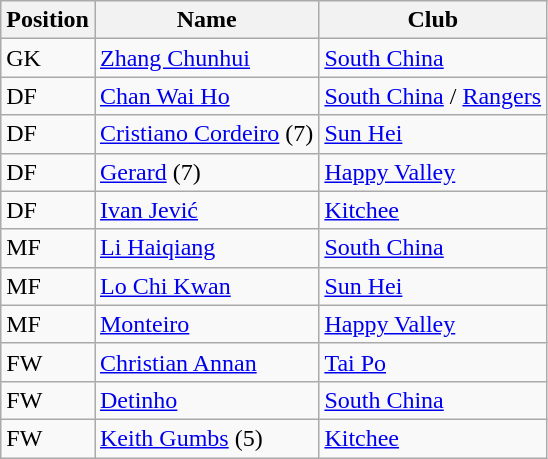<table class="wikitable">
<tr>
<th>Position</th>
<th>Name</th>
<th>Club</th>
</tr>
<tr>
<td>GK</td>
<td> <a href='#'>Zhang Chunhui</a></td>
<td><a href='#'>South China</a></td>
</tr>
<tr>
<td>DF</td>
<td> <a href='#'>Chan Wai Ho</a></td>
<td><a href='#'>South China</a> / <a href='#'>Rangers</a></td>
</tr>
<tr>
<td>DF</td>
<td> <a href='#'>Cristiano Cordeiro</a> (7)</td>
<td><a href='#'>Sun Hei</a></td>
</tr>
<tr>
<td>DF</td>
<td> <a href='#'>Gerard</a> (7)</td>
<td><a href='#'>Happy Valley</a></td>
</tr>
<tr>
<td>DF</td>
<td> <a href='#'>Ivan Jević</a></td>
<td><a href='#'>Kitchee</a></td>
</tr>
<tr>
<td>MF</td>
<td> <a href='#'>Li Haiqiang</a></td>
<td><a href='#'>South China</a></td>
</tr>
<tr>
<td>MF</td>
<td> <a href='#'>Lo Chi Kwan</a></td>
<td><a href='#'>Sun Hei</a></td>
</tr>
<tr>
<td>MF</td>
<td> <a href='#'>Monteiro</a></td>
<td><a href='#'>Happy Valley</a></td>
</tr>
<tr>
<td>FW</td>
<td> <a href='#'>Christian Annan</a></td>
<td><a href='#'>Tai Po</a></td>
</tr>
<tr>
<td>FW</td>
<td> <a href='#'>Detinho</a></td>
<td><a href='#'>South China</a></td>
</tr>
<tr>
<td>FW</td>
<td> <a href='#'>Keith Gumbs</a> (5)</td>
<td><a href='#'>Kitchee</a></td>
</tr>
</table>
